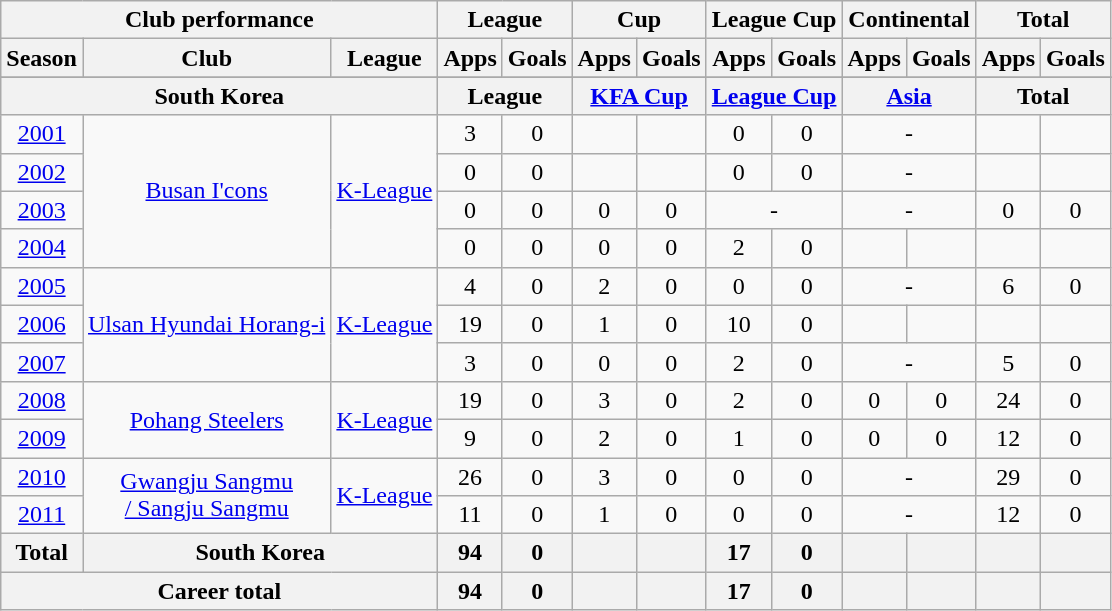<table class="wikitable" style="text-align:center">
<tr>
<th colspan=3>Club performance</th>
<th colspan=2>League</th>
<th colspan=2>Cup</th>
<th colspan=2>League Cup</th>
<th colspan=2>Continental</th>
<th colspan=2>Total</th>
</tr>
<tr>
<th>Season</th>
<th>Club</th>
<th>League</th>
<th>Apps</th>
<th>Goals</th>
<th>Apps</th>
<th>Goals</th>
<th>Apps</th>
<th>Goals</th>
<th>Apps</th>
<th>Goals</th>
<th>Apps</th>
<th>Goals</th>
</tr>
<tr>
</tr>
<tr>
<th colspan=3>South Korea</th>
<th colspan=2>League</th>
<th colspan=2><a href='#'>KFA Cup</a></th>
<th colspan=2><a href='#'>League Cup</a></th>
<th colspan=2><a href='#'>Asia</a></th>
<th colspan=2>Total</th>
</tr>
<tr>
<td><a href='#'>2001</a></td>
<td rowspan="4"><a href='#'>Busan I'cons</a></td>
<td rowspan="4"><a href='#'>K-League</a></td>
<td>3</td>
<td>0</td>
<td></td>
<td></td>
<td>0</td>
<td>0</td>
<td colspan="2">-</td>
<td></td>
<td></td>
</tr>
<tr>
<td><a href='#'>2002</a></td>
<td>0</td>
<td>0</td>
<td></td>
<td></td>
<td>0</td>
<td>0</td>
<td colspan="2">-</td>
<td></td>
<td></td>
</tr>
<tr>
<td><a href='#'>2003</a></td>
<td>0</td>
<td>0</td>
<td>0</td>
<td>0</td>
<td colspan="2">-</td>
<td colspan="2">-</td>
<td>0</td>
<td>0</td>
</tr>
<tr>
<td><a href='#'>2004</a></td>
<td>0</td>
<td>0</td>
<td>0</td>
<td>0</td>
<td>2</td>
<td>0</td>
<td></td>
<td></td>
<td></td>
<td></td>
</tr>
<tr>
<td><a href='#'>2005</a></td>
<td rowspan="3"><a href='#'>Ulsan Hyundai Horang-i</a></td>
<td rowspan="3"><a href='#'>K-League</a></td>
<td>4</td>
<td>0</td>
<td>2</td>
<td>0</td>
<td>0</td>
<td>0</td>
<td colspan="2">-</td>
<td>6</td>
<td>0</td>
</tr>
<tr>
<td><a href='#'>2006</a></td>
<td>19</td>
<td>0</td>
<td>1</td>
<td>0</td>
<td>10</td>
<td>0</td>
<td></td>
<td></td>
<td></td>
<td></td>
</tr>
<tr>
<td><a href='#'>2007</a></td>
<td>3</td>
<td>0</td>
<td>0</td>
<td>0</td>
<td>2</td>
<td>0</td>
<td colspan="2">-</td>
<td>5</td>
<td>0</td>
</tr>
<tr>
<td><a href='#'>2008</a></td>
<td rowspan="2"><a href='#'>Pohang Steelers</a></td>
<td rowspan="2"><a href='#'>K-League</a></td>
<td>19</td>
<td>0</td>
<td>3</td>
<td>0</td>
<td>2</td>
<td>0</td>
<td>0</td>
<td>0</td>
<td>24</td>
<td>0</td>
</tr>
<tr>
<td><a href='#'>2009</a></td>
<td>9</td>
<td>0</td>
<td>2</td>
<td>0</td>
<td>1</td>
<td>0</td>
<td>0</td>
<td>0</td>
<td>12</td>
<td>0</td>
</tr>
<tr>
<td><a href='#'>2010</a></td>
<td rowspan="2"><a href='#'>Gwangju Sangmu <br>/ Sangju Sangmu</a></td>
<td rowspan="2"><a href='#'>K-League</a></td>
<td>26</td>
<td>0</td>
<td>3</td>
<td>0</td>
<td>0</td>
<td>0</td>
<td colspan="2">-</td>
<td>29</td>
<td>0</td>
</tr>
<tr>
<td><a href='#'>2011</a></td>
<td>11</td>
<td>0</td>
<td>1</td>
<td>0</td>
<td>0</td>
<td>0</td>
<td colspan="2">-</td>
<td>12</td>
<td>0</td>
</tr>
<tr>
<th rowspan=1>Total</th>
<th colspan=2>South Korea</th>
<th>94</th>
<th>0</th>
<th></th>
<th></th>
<th>17</th>
<th>0</th>
<th></th>
<th></th>
<th></th>
<th></th>
</tr>
<tr>
<th colspan=3>Career total</th>
<th>94</th>
<th>0</th>
<th></th>
<th></th>
<th>17</th>
<th>0</th>
<th></th>
<th></th>
<th></th>
<th></th>
</tr>
</table>
